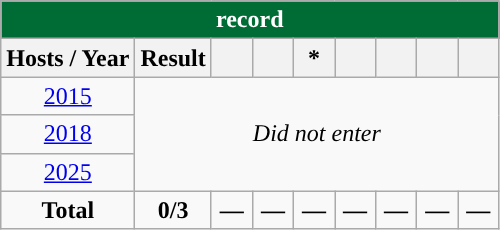<table class="wikitable mw-collapsible" style="text-align: center;font-size:100%;">
<tr>
<th colspan="9" style="background: #006C35; color: white;"><a href='#'></a> record</th>
</tr>
<tr>
<th>Hosts / Year</th>
<th>Result</th>
<th width=20></th>
<th width=20></th>
<th width=20>*</th>
<th width=20></th>
<th width=20></th>
<th width=20></th>
<th width=20></th>
</tr>
<tr>
<td> <a href='#'>2015</a></td>
<td colspan=8 rowspan=3><em>Did not enter</em></td>
</tr>
<tr>
<td> <a href='#'>2018</a></td>
</tr>
<tr>
<td> <a href='#'>2025</a></td>
</tr>
<tr>
<td><strong>Total</strong></td>
<td><strong>0/3</strong></td>
<td><strong>—</strong></td>
<td><strong>—</strong></td>
<td><strong>—</strong></td>
<td><strong>—</strong></td>
<td><strong>—</strong></td>
<td><strong>—</strong></td>
<td><strong>—</strong></td>
</tr>
</table>
